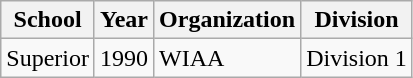<table class="wikitable">
<tr>
<th>School</th>
<th>Year</th>
<th>Organization</th>
<th>Division</th>
</tr>
<tr>
<td>Superior</td>
<td>1990</td>
<td>WIAA</td>
<td>Division 1</td>
</tr>
</table>
